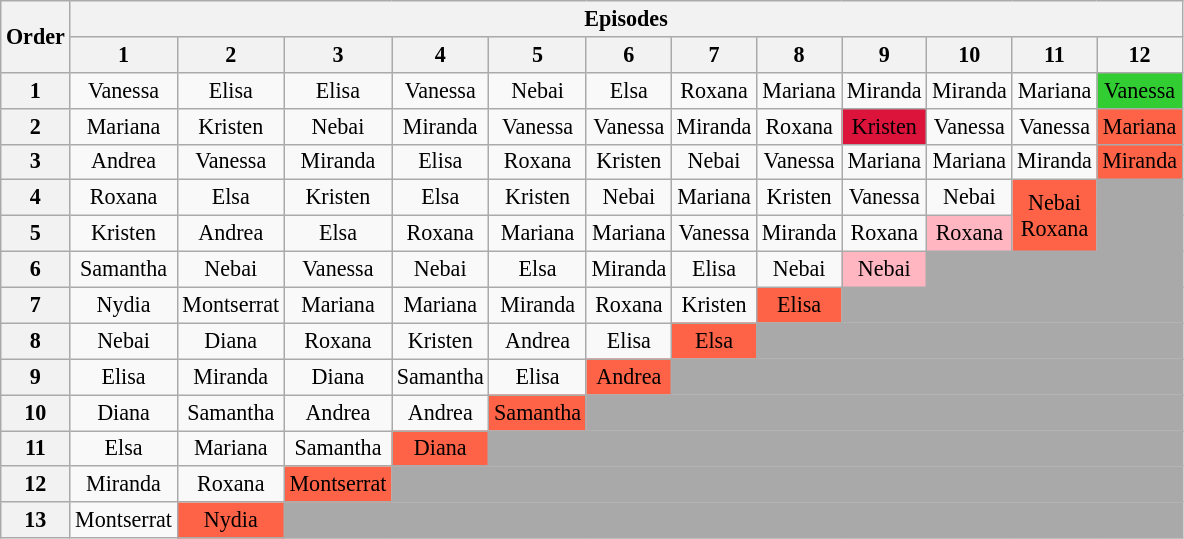<table class="wikitable" style="text-align:center; font-size:92%">
<tr>
<th rowspan=2>Order</th>
<th colspan=13>Episodes</th>
</tr>
<tr>
<th>1</th>
<th>2</th>
<th>3</th>
<th>4</th>
<th>5</th>
<th>6</th>
<th>7</th>
<th>8</th>
<th>9</th>
<th>10</th>
<th>11</th>
<th>12</th>
</tr>
<tr>
<th>1</th>
<td>Vanessa</td>
<td>Elisa</td>
<td>Elisa</td>
<td>Vanessa</td>
<td>Nebai</td>
<td>Elsa</td>
<td>Roxana</td>
<td>Mariana</td>
<td>Miranda</td>
<td>Miranda</td>
<td>Mariana</td>
<td bgcolor="limegreen">Vanessa</td>
</tr>
<tr>
<th>2</th>
<td>Mariana</td>
<td>Kristen</td>
<td>Nebai</td>
<td>Miranda</td>
<td>Vanessa</td>
<td>Vanessa</td>
<td>Miranda</td>
<td>Roxana</td>
<td style="background:crimson;"><span>Kristen</span></td>
<td>Vanessa</td>
<td>Vanessa</td>
<td bgcolor="tomato">Mariana</td>
</tr>
<tr>
<th>3</th>
<td>Andrea</td>
<td>Vanessa</td>
<td>Miranda</td>
<td>Elisa</td>
<td>Roxana</td>
<td>Kristen</td>
<td>Nebai</td>
<td>Vanessa</td>
<td>Mariana</td>
<td>Mariana</td>
<td>Miranda</td>
<td bgcolor="tomato">Miranda</td>
</tr>
<tr>
<th>4</th>
<td>Roxana</td>
<td>Elsa</td>
<td>Kristen</td>
<td>Elsa</td>
<td>Kristen</td>
<td>Nebai</td>
<td>Mariana</td>
<td>Kristen</td>
<td>Vanessa</td>
<td>Nebai</td>
<td rowspan="2" bgcolor="tomato">Nebai<br>Roxana</td>
<td bgcolor="darkgray" colspan="13"></td>
</tr>
<tr>
<th>5</th>
<td>Kristen</td>
<td>Andrea</td>
<td>Elsa</td>
<td>Roxana</td>
<td>Mariana</td>
<td>Mariana</td>
<td>Vanessa</td>
<td>Miranda</td>
<td>Roxana</td>
<td bgcolor="lightpink">Roxana</td>
<td bgcolor="darkgray" colspan="13"></td>
</tr>
<tr>
<th>6</th>
<td>Samantha</td>
<td>Nebai</td>
<td>Vanessa</td>
<td>Nebai</td>
<td>Elsa</td>
<td>Miranda</td>
<td>Elisa</td>
<td>Nebai</td>
<td bgcolor="lightpink">Nebai</td>
<td bgcolor="darkgray" colspan="13"></td>
</tr>
<tr>
<th>7</th>
<td>Nydia</td>
<td>Montserrat</td>
<td>Mariana</td>
<td>Mariana</td>
<td>Miranda</td>
<td>Roxana</td>
<td>Kristen</td>
<td bgcolor="tomato">Elisa</td>
<td bgcolor="darkgray" colspan="13"></td>
</tr>
<tr>
<th>8</th>
<td>Nebai</td>
<td>Diana</td>
<td>Roxana</td>
<td>Kristen</td>
<td>Andrea</td>
<td>Elisa</td>
<td bgcolor="tomato">Elsa</td>
<td bgcolor="darkgray" colspan="13"></td>
</tr>
<tr>
<th>9</th>
<td>Elisa</td>
<td>Miranda</td>
<td>Diana</td>
<td>Samantha</td>
<td>Elisa</td>
<td bgcolor="tomato">Andrea</td>
<td bgcolor="darkgray" colspan="13"></td>
</tr>
<tr>
<th>10</th>
<td>Diana</td>
<td>Samantha</td>
<td>Andrea</td>
<td>Andrea</td>
<td bgcolor="tomato">Samantha</td>
<td bgcolor="darkgray" colspan="13"></td>
</tr>
<tr>
<th>11</th>
<td>Elsa</td>
<td>Mariana</td>
<td>Samantha</td>
<td bgcolor="tomato">Diana</td>
<td bgcolor="darkgray" colspan="13"></td>
</tr>
<tr>
<th>12</th>
<td>Miranda</td>
<td>Roxana</td>
<td bgcolor="tomato">Montserrat</td>
<td bgcolor="darkgray" colspan="13"></td>
</tr>
<tr>
<th>13</th>
<td>Montserrat</td>
<td bgcolor="tomato">Nydia</td>
<td bgcolor="darkgray" colspan="13"></td>
</tr>
</table>
